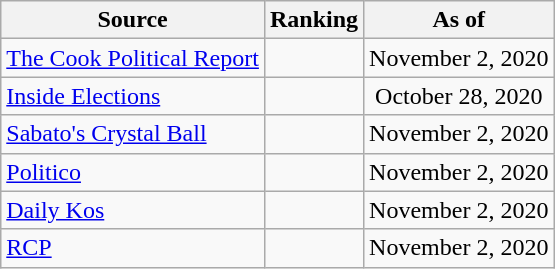<table class="wikitable" style="text-align:center">
<tr>
<th>Source</th>
<th>Ranking</th>
<th>As of</th>
</tr>
<tr>
<td align=left><a href='#'>The Cook Political Report</a></td>
<td></td>
<td>November 2, 2020</td>
</tr>
<tr>
<td align=left><a href='#'>Inside Elections</a></td>
<td></td>
<td>October 28, 2020</td>
</tr>
<tr>
<td align=left><a href='#'>Sabato's Crystal Ball</a></td>
<td></td>
<td>November 2, 2020</td>
</tr>
<tr>
<td align="left"><a href='#'>Politico</a></td>
<td></td>
<td>November 2, 2020</td>
</tr>
<tr>
<td align="left"><a href='#'>Daily Kos</a></td>
<td></td>
<td>November 2, 2020</td>
</tr>
<tr>
<td align="left"><a href='#'>RCP</a></td>
<td></td>
<td>November 2, 2020</td>
</tr>
</table>
